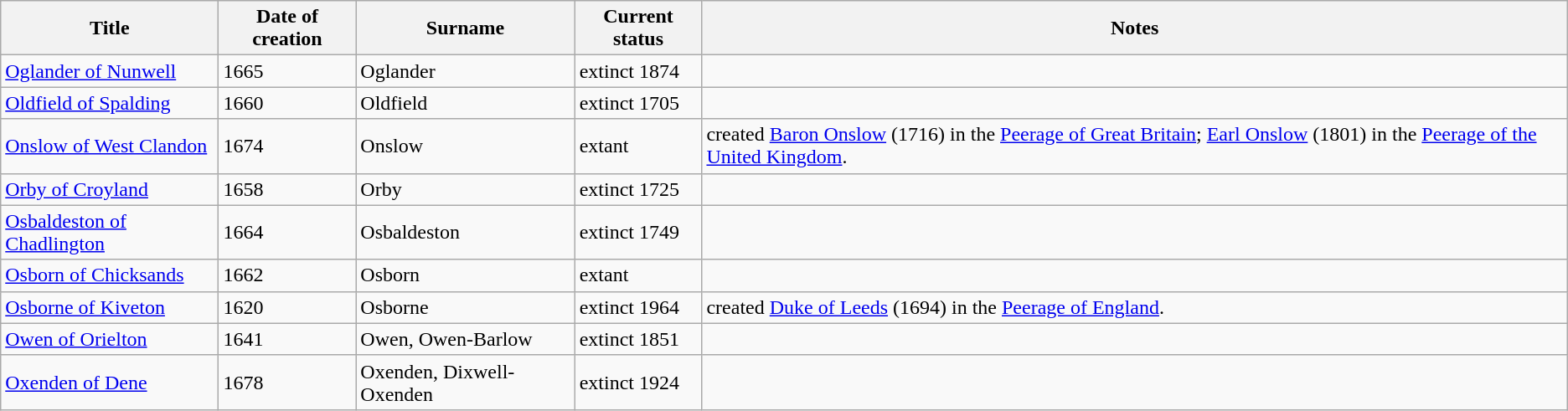<table class="wikitable">
<tr>
<th>Title</th>
<th>Date of creation</th>
<th>Surname</th>
<th>Current status</th>
<th>Notes</th>
</tr>
<tr>
<td><a href='#'>Oglander of Nunwell</a></td>
<td>1665</td>
<td>Oglander</td>
<td>extinct 1874</td>
<td> </td>
</tr>
<tr>
<td><a href='#'>Oldfield of Spalding</a></td>
<td>1660</td>
<td>Oldfield</td>
<td>extinct 1705</td>
<td> </td>
</tr>
<tr>
<td><a href='#'>Onslow of West Clandon</a></td>
<td>1674</td>
<td>Onslow</td>
<td>extant</td>
<td>created <a href='#'>Baron Onslow</a> (1716) in the <a href='#'>Peerage of Great Britain</a>; <a href='#'>Earl Onslow</a> (1801) in the <a href='#'>Peerage of the United Kingdom</a>.</td>
</tr>
<tr>
<td><a href='#'>Orby of Croyland</a></td>
<td>1658</td>
<td>Orby</td>
<td>extinct 1725</td>
<td> </td>
</tr>
<tr>
<td><a href='#'>Osbaldeston of Chadlington</a></td>
<td>1664</td>
<td>Osbaldeston</td>
<td>extinct 1749</td>
<td> </td>
</tr>
<tr>
<td><a href='#'>Osborn of Chicksands</a></td>
<td>1662</td>
<td>Osborn</td>
<td>extant</td>
<td> </td>
</tr>
<tr>
<td><a href='#'>Osborne of Kiveton</a></td>
<td>1620</td>
<td>Osborne</td>
<td>extinct 1964</td>
<td>created <a href='#'>Duke of Leeds</a> (1694) in the <a href='#'>Peerage of England</a>.</td>
</tr>
<tr>
<td><a href='#'>Owen of Orielton</a></td>
<td>1641</td>
<td>Owen, Owen-Barlow</td>
<td>extinct 1851</td>
<td> </td>
</tr>
<tr>
<td><a href='#'>Oxenden of Dene</a></td>
<td>1678</td>
<td>Oxenden, Dixwell-Oxenden</td>
<td>extinct 1924</td>
<td> </td>
</tr>
</table>
